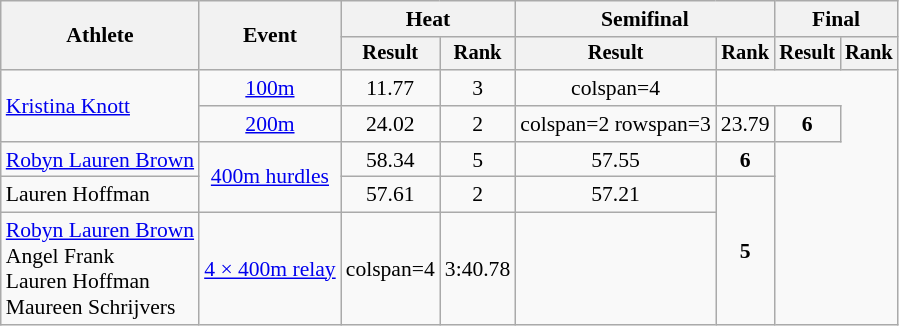<table class="wikitable" style="font-size:90%">
<tr>
<th rowspan=2>Athlete</th>
<th rowspan=2>Event</th>
<th colspan=2>Heat</th>
<th colspan=2>Semifinal</th>
<th colspan=2>Final</th>
</tr>
<tr style="font-size:95%">
<th>Result</th>
<th>Rank</th>
<th>Result</th>
<th>Rank</th>
<th>Result</th>
<th>Rank</th>
</tr>
<tr align=center>
<td rowspan=2 align=left><a href='#'>Kristina Knott</a></td>
<td><a href='#'>100m</a></td>
<td>11.77</td>
<td>3</td>
<td>colspan=4 </td>
</tr>
<tr align=center>
<td><a href='#'>200m</a></td>
<td>24.02</td>
<td>2 </td>
<td>colspan=2 rowspan=3</td>
<td>23.79</td>
<td><strong>6</strong></td>
</tr>
<tr align=center>
<td align=left><a href='#'>Robyn Lauren Brown</a></td>
<td rowspan=2><a href='#'>400m hurdles</a></td>
<td>58.34</td>
<td>5 </td>
<td>57.55</td>
<td><strong>6</strong></td>
</tr>
<tr align=center>
<td align=left>Lauren Hoffman</td>
<td>57.61</td>
<td>2 </td>
<td>57.21</td>
<td rowspan=2><strong>5</strong></td>
</tr>
<tr align=center>
<td align=left><a href='#'>Robyn Lauren Brown</a><br>Angel Frank<br>Lauren Hoffman<br>Maureen Schrijvers</td>
<td><a href='#'>4 × 400m relay</a></td>
<td>colspan=4 </td>
<td>3:40.78</td>
</tr>
</table>
